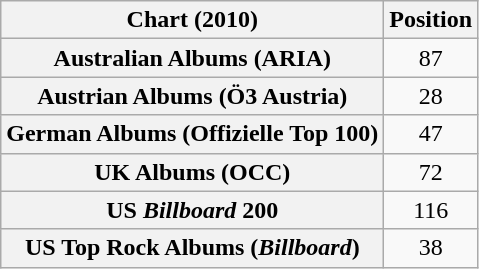<table class="wikitable sortable plainrowheaders" style="text-align:center;">
<tr>
<th scope="col">Chart (2010)</th>
<th scope="col">Position</th>
</tr>
<tr>
<th scope="row">Australian Albums (ARIA)</th>
<td>87</td>
</tr>
<tr>
<th scope="row">Austrian Albums (Ö3 Austria)</th>
<td>28</td>
</tr>
<tr>
<th scope="row">German Albums (Offizielle Top 100)</th>
<td>47</td>
</tr>
<tr>
<th scope="row">UK Albums (OCC)</th>
<td>72</td>
</tr>
<tr>
<th scope="row">US <em>Billboard</em> 200</th>
<td>116</td>
</tr>
<tr>
<th scope="row">US Top Rock Albums (<em>Billboard</em>)</th>
<td>38</td>
</tr>
</table>
